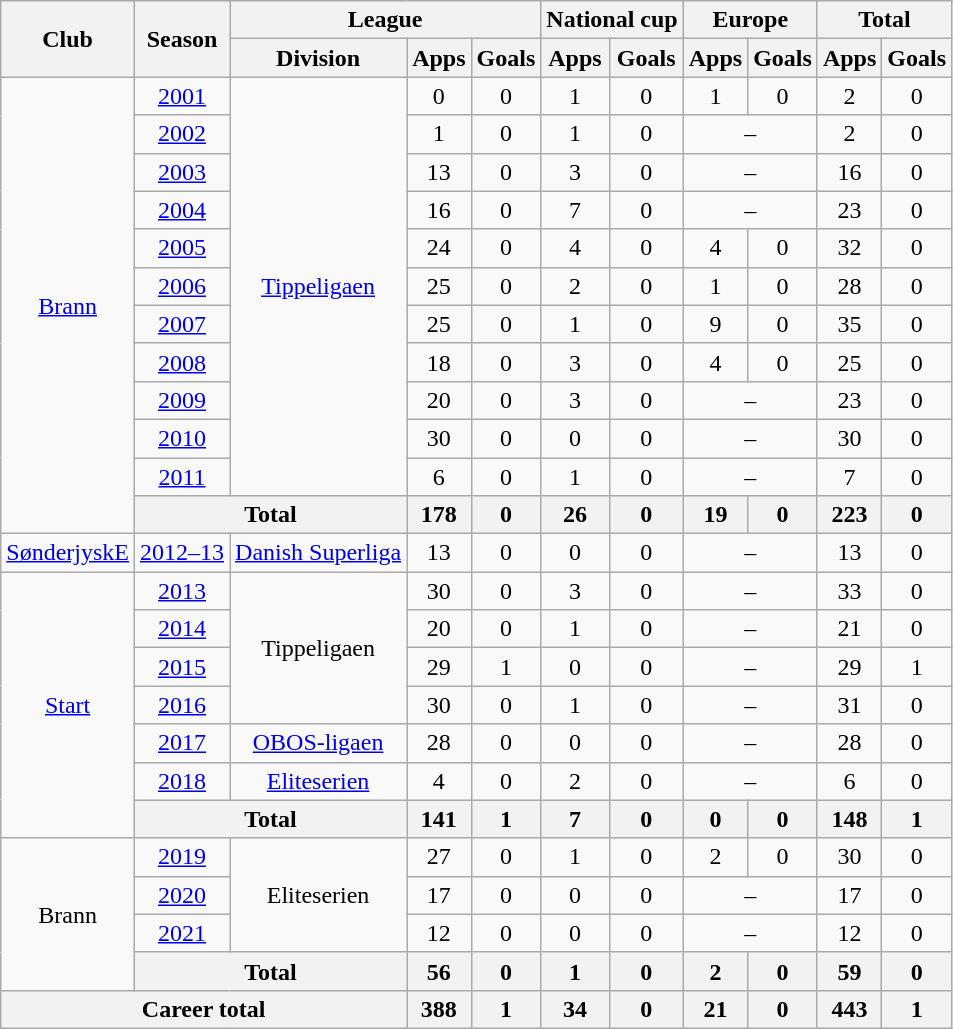<table class="wikitable" style="text-align: center;">
<tr>
<th rowspan="2">Club</th>
<th rowspan="2">Season</th>
<th colspan="3">League</th>
<th colspan="2">National cup</th>
<th colspan="2">Europe</th>
<th colspan="2">Total</th>
</tr>
<tr>
<th>Division</th>
<th>Apps</th>
<th>Goals</th>
<th>Apps</th>
<th>Goals</th>
<th>Apps</th>
<th>Goals</th>
<th>Apps</th>
<th>Goals</th>
</tr>
<tr>
<td rowspan="12"><a href='#'>Brann</a></td>
<td><a href='#'>2001</a></td>
<td rowspan="11"><a href='#'>Tippeligaen</a></td>
<td>0</td>
<td>0</td>
<td>1</td>
<td>0</td>
<td>1</td>
<td>0</td>
<td>2</td>
<td>0</td>
</tr>
<tr>
<td><a href='#'>2002</a></td>
<td>1</td>
<td>0</td>
<td>1</td>
<td>0</td>
<td colspan="2">–</td>
<td>2</td>
<td>0</td>
</tr>
<tr>
<td><a href='#'>2003</a></td>
<td>13</td>
<td>0</td>
<td>3</td>
<td>0</td>
<td colspan="2">–</td>
<td>16</td>
<td>0</td>
</tr>
<tr>
<td><a href='#'>2004</a></td>
<td>16</td>
<td>0</td>
<td>7</td>
<td>0</td>
<td colspan="2">–</td>
<td>23</td>
<td>0</td>
</tr>
<tr>
<td><a href='#'>2005</a></td>
<td>24</td>
<td>0</td>
<td>4</td>
<td>0</td>
<td>4</td>
<td>0</td>
<td>32</td>
<td>0</td>
</tr>
<tr>
<td><a href='#'>2006</a></td>
<td>25</td>
<td>0</td>
<td>2</td>
<td>0</td>
<td>1</td>
<td>0</td>
<td>28</td>
<td>0</td>
</tr>
<tr>
<td><a href='#'>2007</a></td>
<td>25</td>
<td>0</td>
<td>1</td>
<td>0</td>
<td>9</td>
<td>0</td>
<td>35</td>
<td>0</td>
</tr>
<tr>
<td><a href='#'>2008</a></td>
<td>18</td>
<td>0</td>
<td>3</td>
<td>0</td>
<td>4</td>
<td>0</td>
<td>25</td>
<td>0</td>
</tr>
<tr>
<td><a href='#'>2009</a></td>
<td>20</td>
<td>0</td>
<td>3</td>
<td>0</td>
<td colspan="2">–</td>
<td>23</td>
<td>0</td>
</tr>
<tr>
<td><a href='#'>2010</a></td>
<td>30</td>
<td>0</td>
<td>0</td>
<td>0</td>
<td colspan="2">–</td>
<td>30</td>
<td>0</td>
</tr>
<tr>
<td><a href='#'>2011</a></td>
<td>6</td>
<td>0</td>
<td>1</td>
<td>0</td>
<td colspan="2">–</td>
<td>7</td>
<td>0</td>
</tr>
<tr>
<th colspan="2">Total</th>
<th>178</th>
<th>0</th>
<th>26</th>
<th>0</th>
<th>19</th>
<th>0</th>
<th>223</th>
<th>0</th>
</tr>
<tr>
<td><a href='#'>SønderjyskE</a></td>
<td><a href='#'>2012–13</a></td>
<td><a href='#'>Danish Superliga</a></td>
<td>13</td>
<td>0</td>
<td>0</td>
<td>0</td>
<td colspan="2">–</td>
<td>13</td>
<td>0</td>
</tr>
<tr>
<td rowspan="7"><a href='#'>Start</a></td>
<td><a href='#'>2013</a></td>
<td rowspan="4">Tippeligaen</td>
<td>30</td>
<td>0</td>
<td>3</td>
<td>0</td>
<td colspan="2">–</td>
<td>33</td>
<td>0</td>
</tr>
<tr>
<td><a href='#'>2014</a></td>
<td>20</td>
<td>0</td>
<td>1</td>
<td>0</td>
<td colspan="2">–</td>
<td>21</td>
<td>0</td>
</tr>
<tr>
<td><a href='#'>2015</a></td>
<td>29</td>
<td>1</td>
<td>0</td>
<td>0</td>
<td colspan="2">–</td>
<td>29</td>
<td>1</td>
</tr>
<tr>
<td><a href='#'>2016</a></td>
<td>30</td>
<td>0</td>
<td>1</td>
<td>0</td>
<td colspan="2">–</td>
<td>31</td>
<td>0</td>
</tr>
<tr>
<td><a href='#'>2017</a></td>
<td><a href='#'>OBOS-ligaen</a></td>
<td>28</td>
<td>0</td>
<td>0</td>
<td>0</td>
<td colspan="2">–</td>
<td>28</td>
<td>0</td>
</tr>
<tr>
<td><a href='#'>2018</a></td>
<td><a href='#'>Eliteserien</a></td>
<td>4</td>
<td>0</td>
<td>2</td>
<td>0</td>
<td colspan="2">–</td>
<td>6</td>
<td>0</td>
</tr>
<tr>
<th colspan="2">Total</th>
<th>141</th>
<th>1</th>
<th>7</th>
<th>0</th>
<th>0</th>
<th>0</th>
<th>148</th>
<th>1</th>
</tr>
<tr>
<td rowspan="4">Brann</td>
<td><a href='#'>2019</a></td>
<td rowspan="3">Eliteserien</td>
<td>27</td>
<td>0</td>
<td>1</td>
<td>0</td>
<td>2</td>
<td>0</td>
<td>30</td>
<td>0</td>
</tr>
<tr>
<td><a href='#'>2020</a></td>
<td>17</td>
<td>0</td>
<td>0</td>
<td>0</td>
<td colspan="2">–</td>
<td>17</td>
<td>0</td>
</tr>
<tr>
<td><a href='#'>2021</a></td>
<td>12</td>
<td>0</td>
<td>0</td>
<td>0</td>
<td colspan="2">–</td>
<td>12</td>
<td>0</td>
</tr>
<tr>
<th colspan="2">Total</th>
<th>56</th>
<th>0</th>
<th>1</th>
<th>0</th>
<th>2</th>
<th>0</th>
<th>59</th>
<th>0</th>
</tr>
<tr>
<th colspan="3">Career total</th>
<th>388</th>
<th>1</th>
<th>34</th>
<th>0</th>
<th>21</th>
<th>0</th>
<th>443</th>
<th>1</th>
</tr>
</table>
